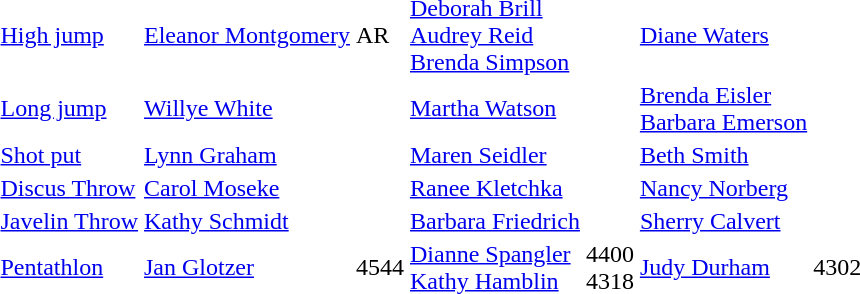<table>
<tr>
<td><a href='#'>High jump</a></td>
<td><a href='#'>Eleanor Montgomery</a></td>
<td>	AR</td>
<td><a href='#'>Deborah Brill</a> <br><a href='#'>Audrey Reid</a> <br><a href='#'>Brenda Simpson</a></td>
<td><br><br></td>
<td><a href='#'>Diane Waters</a></td>
<td></td>
</tr>
<tr>
<td><a href='#'>Long jump</a></td>
<td><a href='#'>Willye White</a></td>
<td></td>
<td><a href='#'>Martha Watson</a></td>
<td></td>
<td><a href='#'>Brenda Eisler</a> <br><a href='#'>Barbara Emerson</a></td>
<td><br></td>
</tr>
<tr>
<td><a href='#'>Shot put</a></td>
<td><a href='#'>Lynn Graham</a></td>
<td></td>
<td><a href='#'>Maren Seidler</a></td>
<td></td>
<td><a href='#'>Beth Smith</a></td>
<td></td>
</tr>
<tr>
<td><a href='#'>Discus Throw</a></td>
<td><a href='#'>Carol Moseke</a></td>
<td></td>
<td><a href='#'>Ranee Kletchka</a></td>
<td></td>
<td><a href='#'>Nancy Norberg</a></td>
<td></td>
</tr>
<tr>
<td><a href='#'>Javelin Throw</a></td>
<td><a href='#'>Kathy Schmidt</a></td>
<td></td>
<td><a href='#'>Barbara Friedrich</a></td>
<td></td>
<td><a href='#'>Sherry Calvert</a></td>
<td></td>
</tr>
<tr>
<td><a href='#'>Pentathlon</a></td>
<td><a href='#'>Jan Glotzer</a></td>
<td>4544</td>
<td><a href='#'>Dianne Spangler</a> <br><a href='#'>Kathy Hamblin</a></td>
<td>4400<br>4318</td>
<td><a href='#'>Judy Durham</a></td>
<td>4302</td>
</tr>
</table>
